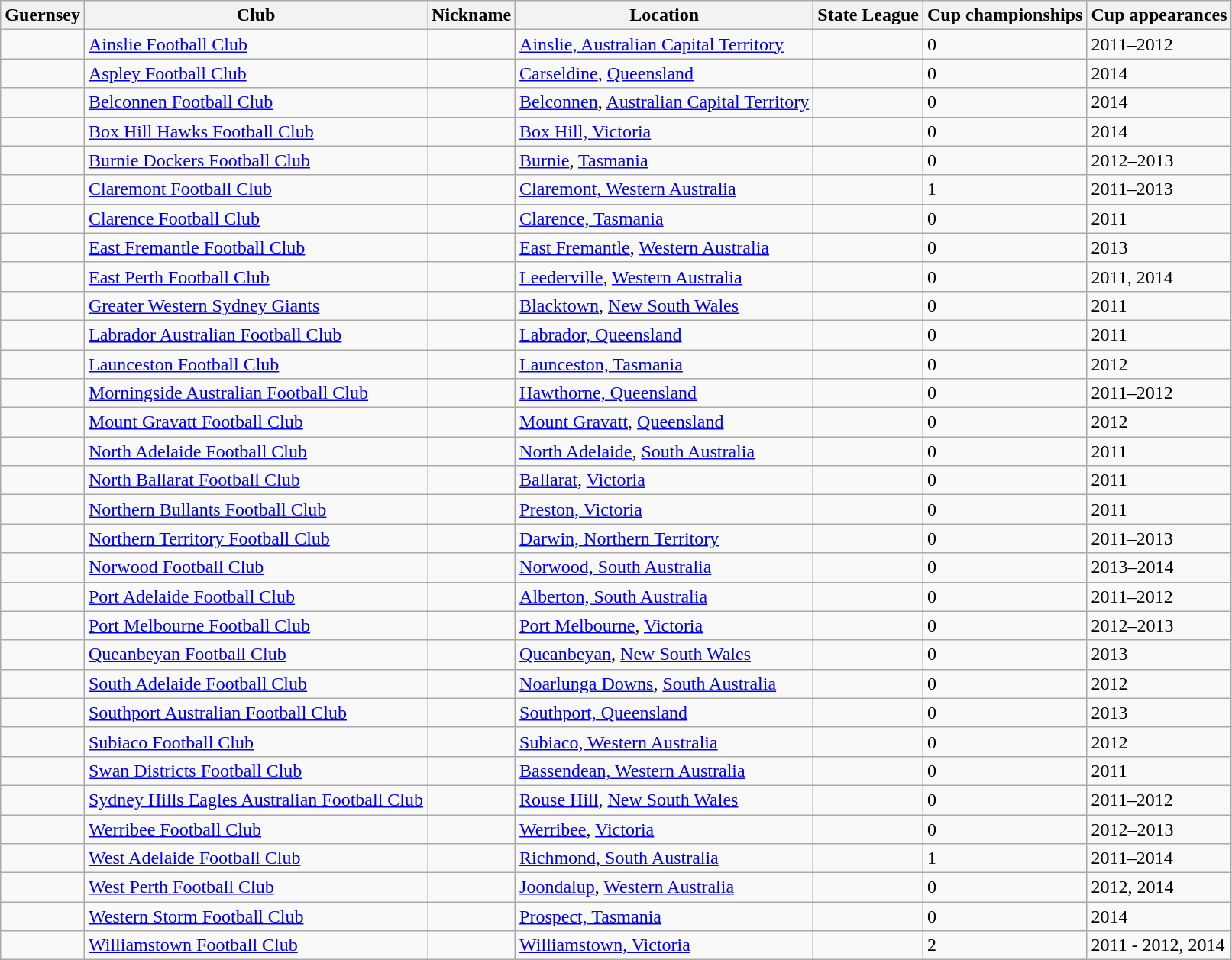<table class="wikitable sortable">
<tr>
<th>Guernsey</th>
<th>Club</th>
<th>Nickname</th>
<th>Location</th>
<th>State League</th>
<th>Cup championships</th>
<th>Cup appearances</th>
</tr>
<tr>
<td style="text-align:center;"></td>
<td><a href='#'>Ainslie Football Club</a></td>
<td></td>
<td><a href='#'>Ainslie, Australian Capital Territory</a></td>
<td></td>
<td>0</td>
<td>2011–2012</td>
</tr>
<tr>
<td style="text-align:center"></td>
<td><a href='#'>Aspley Football Club</a></td>
<td></td>
<td><a href='#'>Carseldine</a>, <a href='#'>Queensland</a></td>
<td></td>
<td>0</td>
<td>2014</td>
</tr>
<tr>
<td style="text-align:center"></td>
<td><a href='#'>Belconnen Football Club</a></td>
<td></td>
<td><a href='#'>Belconnen</a>, <a href='#'>Australian Capital Territory</a></td>
<td></td>
<td>0</td>
<td>2014</td>
</tr>
<tr>
<td style="text-align:center"></td>
<td><a href='#'>Box Hill Hawks Football Club</a></td>
<td></td>
<td><a href='#'>Box Hill, Victoria</a></td>
<td></td>
<td>0</td>
<td>2014</td>
</tr>
<tr>
<td style="text-align:center;"></td>
<td><a href='#'>Burnie Dockers Football Club</a></td>
<td></td>
<td><a href='#'>Burnie</a>, <a href='#'>Tasmania</a></td>
<td></td>
<td>0</td>
<td>2012–2013</td>
</tr>
<tr>
<td style="text-align:center;"></td>
<td><a href='#'>Claremont Football Club</a></td>
<td></td>
<td><a href='#'>Claremont, Western Australia</a></td>
<td></td>
<td>1</td>
<td>2011–2013</td>
</tr>
<tr>
<td style="text-align:center;"></td>
<td><a href='#'>Clarence Football Club</a></td>
<td></td>
<td><a href='#'>Clarence, Tasmania</a></td>
<td></td>
<td>0</td>
<td>2011</td>
</tr>
<tr>
<td style="text-align:center;"></td>
<td><a href='#'>East Fremantle Football Club</a></td>
<td></td>
<td><a href='#'>East Fremantle</a>, <a href='#'>Western Australia</a></td>
<td></td>
<td>0</td>
<td>2013</td>
</tr>
<tr>
<td style="text-align:center;"></td>
<td><a href='#'>East Perth Football Club</a></td>
<td></td>
<td><a href='#'>Leederville</a>, <a href='#'>Western Australia</a></td>
<td></td>
<td>0</td>
<td>2011, 2014</td>
</tr>
<tr>
<td style="text-align:center;"></td>
<td><a href='#'>Greater Western Sydney Giants</a></td>
<td></td>
<td><a href='#'>Blacktown</a>, <a href='#'>New South Wales</a></td>
<td></td>
<td>0</td>
<td>2011</td>
</tr>
<tr>
<td style="text-align:center;"></td>
<td><a href='#'>Labrador Australian Football Club</a></td>
<td></td>
<td><a href='#'>Labrador, Queensland</a></td>
<td></td>
<td>0</td>
<td>2011</td>
</tr>
<tr>
<td style="text-align:center;"></td>
<td><a href='#'>Launceston Football Club</a></td>
<td></td>
<td><a href='#'>Launceston, Tasmania</a></td>
<td></td>
<td>0</td>
<td>2012</td>
</tr>
<tr>
<td style="text-align:center;"></td>
<td><a href='#'>Morningside Australian Football Club</a></td>
<td></td>
<td><a href='#'>Hawthorne, Queensland</a></td>
<td></td>
<td>0</td>
<td>2011–2012</td>
</tr>
<tr>
<td style="text-align:center;"></td>
<td><a href='#'>Mount Gravatt Football Club</a></td>
<td></td>
<td><a href='#'>Mount Gravatt</a>, <a href='#'>Queensland</a></td>
<td></td>
<td>0</td>
<td>2012</td>
</tr>
<tr>
<td style="text-align:center;"></td>
<td><a href='#'>North Adelaide Football Club</a></td>
<td></td>
<td><a href='#'>North Adelaide</a>, <a href='#'>South Australia</a></td>
<td></td>
<td>0</td>
<td>2011</td>
</tr>
<tr>
<td style="text-align:center;"></td>
<td><a href='#'>North Ballarat Football Club</a></td>
<td></td>
<td><a href='#'>Ballarat</a>, <a href='#'>Victoria</a></td>
<td></td>
<td>0</td>
<td>2011</td>
</tr>
<tr>
<td style="text-align:center;"></td>
<td><a href='#'>Northern Bullants Football Club</a></td>
<td></td>
<td><a href='#'>Preston, Victoria</a></td>
<td></td>
<td>0</td>
<td>2011</td>
</tr>
<tr>
<td style="text-align:center;"></td>
<td><a href='#'>Northern Territory Football Club</a></td>
<td></td>
<td><a href='#'>Darwin, Northern Territory</a></td>
<td></td>
<td>0</td>
<td>2011–2013</td>
</tr>
<tr>
<td style="text-align:center;"></td>
<td><a href='#'>Norwood Football Club</a></td>
<td></td>
<td><a href='#'>Norwood, South Australia</a></td>
<td></td>
<td>0</td>
<td>2013–2014</td>
</tr>
<tr>
<td style="text-align:center;"></td>
<td><a href='#'>Port Adelaide Football Club</a></td>
<td></td>
<td><a href='#'>Alberton, South Australia</a></td>
<td></td>
<td>0</td>
<td>2011–2012</td>
</tr>
<tr>
<td style="text-align:center;"></td>
<td><a href='#'>Port Melbourne Football Club</a></td>
<td></td>
<td><a href='#'>Port Melbourne</a>, <a href='#'>Victoria</a></td>
<td></td>
<td>0</td>
<td>2012–2013</td>
</tr>
<tr>
<td style="text-align:center;"></td>
<td><a href='#'>Queanbeyan Football Club</a></td>
<td></td>
<td><a href='#'>Queanbeyan</a>, <a href='#'>New South Wales</a></td>
<td></td>
<td>0</td>
<td>2013</td>
</tr>
<tr>
<td style="text-align:center;"></td>
<td><a href='#'>South Adelaide Football Club</a></td>
<td></td>
<td><a href='#'>Noarlunga Downs</a>, <a href='#'>South Australia</a></td>
<td></td>
<td>0</td>
<td>2012</td>
</tr>
<tr>
<td style="text-align:center;"></td>
<td><a href='#'>Southport Australian Football Club</a></td>
<td></td>
<td><a href='#'>Southport, Queensland</a></td>
<td></td>
<td>0</td>
<td>2013</td>
</tr>
<tr>
<td style="text-align:center;"></td>
<td><a href='#'>Subiaco Football Club</a></td>
<td></td>
<td><a href='#'>Subiaco, Western Australia</a></td>
<td></td>
<td>0</td>
<td>2012</td>
</tr>
<tr>
<td style="text-align:center;"></td>
<td><a href='#'>Swan Districts Football Club</a></td>
<td></td>
<td><a href='#'>Bassendean, Western Australia</a></td>
<td></td>
<td>0</td>
<td>2011</td>
</tr>
<tr>
<td style="text-align:center;"></td>
<td><a href='#'>Sydney Hills Eagles Australian Football Club</a></td>
<td></td>
<td><a href='#'>Rouse Hill</a>, <a href='#'>New South Wales</a></td>
<td></td>
<td>0</td>
<td>2011–2012</td>
</tr>
<tr>
<td style="text-align:center;"></td>
<td><a href='#'>Werribee Football Club</a></td>
<td></td>
<td><a href='#'>Werribee</a>, <a href='#'>Victoria</a></td>
<td></td>
<td>0</td>
<td>2012–2013</td>
</tr>
<tr>
<td style="text-align:center;"></td>
<td><a href='#'>West Adelaide Football Club</a></td>
<td></td>
<td><a href='#'>Richmond, South Australia</a></td>
<td></td>
<td>1</td>
<td>2011–2014</td>
</tr>
<tr>
<td style="text-align:center;"></td>
<td><a href='#'>West Perth Football Club</a></td>
<td></td>
<td><a href='#'>Joondalup</a>, <a href='#'>Western Australia</a></td>
<td></td>
<td>0</td>
<td>2012, 2014</td>
</tr>
<tr>
<td style="text-align:center;"></td>
<td><a href='#'>Western Storm Football Club</a></td>
<td></td>
<td><a href='#'>Prospect, Tasmania</a></td>
<td></td>
<td>0</td>
<td>2014</td>
</tr>
<tr>
<td style="text-align:center;"></td>
<td><a href='#'>Williamstown Football Club</a></td>
<td></td>
<td><a href='#'>Williamstown, Victoria</a></td>
<td></td>
<td>2</td>
<td>2011 - 2012, 2014</td>
</tr>
</table>
